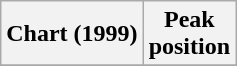<table class="wikitable">
<tr>
<th>Chart (1999)</th>
<th>Peak<br>position</th>
</tr>
<tr>
</tr>
</table>
